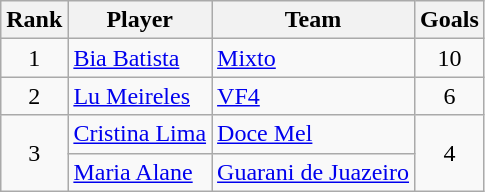<table class="wikitable" style="text-align:left">
<tr>
<th>Rank</th>
<th>Player</th>
<th>Team</th>
<th>Goals</th>
</tr>
<tr>
<td align=center>1</td>
<td><a href='#'>Bia Batista</a></td>
<td> <a href='#'>Mixto</a></td>
<td align=center>10</td>
</tr>
<tr>
<td align=center>2</td>
<td><a href='#'>Lu Meireles</a></td>
<td> <a href='#'>VF4</a></td>
<td align=center>6</td>
</tr>
<tr>
<td align=center rowspan=2>3</td>
<td><a href='#'>Cristina Lima</a></td>
<td> <a href='#'>Doce Mel</a></td>
<td align=center rowspan=7>4</td>
</tr>
<tr>
<td><a href='#'>Maria Alane</a></td>
<td> <a href='#'>Guarani de Juazeiro</a></td>
</tr>
</table>
